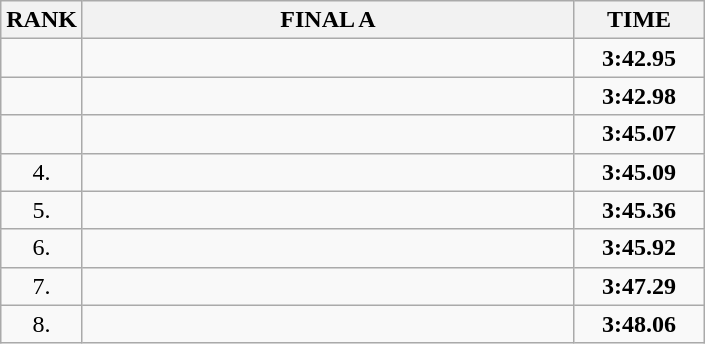<table class="wikitable">
<tr>
<th>RANK</th>
<th style="width: 20em">FINAL A</th>
<th style="width: 5em">TIME</th>
</tr>
<tr>
<td align="center"></td>
<td></td>
<td align="center"><strong>3:42.95</strong></td>
</tr>
<tr>
<td align="center"></td>
<td></td>
<td align="center"><strong>3:42.98</strong></td>
</tr>
<tr>
<td align="center"></td>
<td></td>
<td align="center"><strong>3:45.07</strong></td>
</tr>
<tr>
<td align="center">4.</td>
<td></td>
<td align="center"><strong>3:45.09</strong></td>
</tr>
<tr>
<td align="center">5.</td>
<td></td>
<td align="center"><strong>3:45.36</strong></td>
</tr>
<tr>
<td align="center">6.</td>
<td></td>
<td align="center"><strong>3:45.92</strong></td>
</tr>
<tr>
<td align="center">7.</td>
<td></td>
<td align="center"><strong>3:47.29</strong></td>
</tr>
<tr>
<td align="center">8.</td>
<td></td>
<td align="center"><strong>3:48.06</strong></td>
</tr>
</table>
